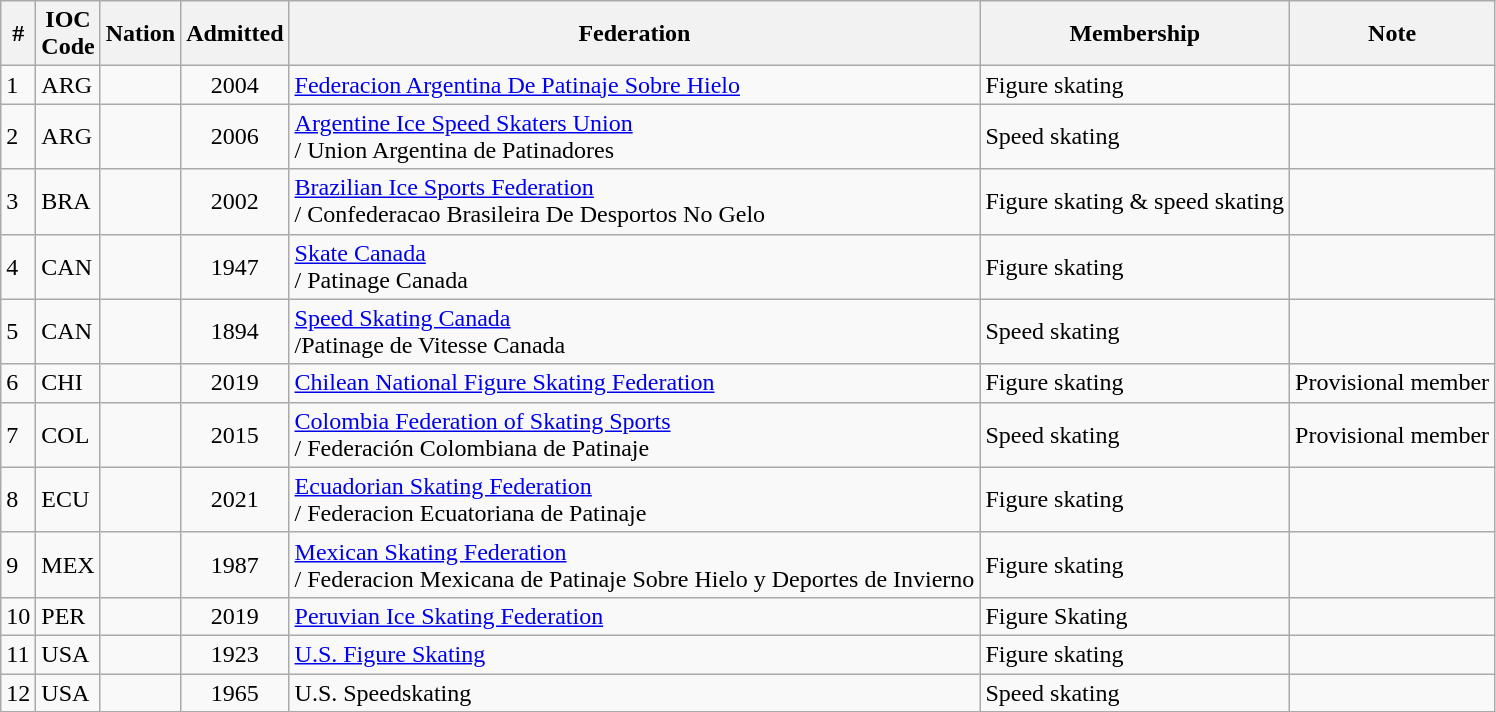<table class="wikitable sortable">
<tr>
<th>#</th>
<th>IOC <br> Code</th>
<th>Nation</th>
<th>Admitted</th>
<th>Federation</th>
<th>Membership</th>
<th>Note</th>
</tr>
<tr>
<td>1</td>
<td>ARG</td>
<td></td>
<td style="text-align: center;">2004</td>
<td><a href='#'>Federacion Argentina De Patinaje Sobre Hielo</a></td>
<td>Figure skating</td>
<td></td>
</tr>
<tr>
<td>2</td>
<td>ARG</td>
<td></td>
<td style="text-align: center;">2006</td>
<td><a href='#'>Argentine Ice Speed Skaters Union</a> <br>/ Union Argentina de Patinadores</td>
<td>Speed skating</td>
<td></td>
</tr>
<tr>
<td>3</td>
<td>BRA</td>
<td></td>
<td style="text-align: center;">2002</td>
<td><a href='#'>Brazilian Ice Sports Federation</a> <br>/ Confederacao Brasileira De Desportos No Gelo</td>
<td>Figure skating & speed skating</td>
<td></td>
</tr>
<tr>
<td>4</td>
<td>CAN</td>
<td></td>
<td style="text-align: center;">1947</td>
<td><a href='#'>Skate Canada</a> <br>/ Patinage Canada</td>
<td>Figure skating</td>
<td></td>
</tr>
<tr>
<td>5</td>
<td>CAN</td>
<td></td>
<td style="text-align: center;">1894</td>
<td><a href='#'>Speed Skating Canada</a>  <br>/Patinage de Vitesse Canada</td>
<td>Speed skating</td>
<td></td>
</tr>
<tr>
<td>6</td>
<td>CHI</td>
<td></td>
<td style="text-align: center;">2019</td>
<td><a href='#'>Chilean National Figure Skating Federation</a></td>
<td>Figure skating</td>
<td>Provisional member</td>
</tr>
<tr>
<td>7</td>
<td>COL</td>
<td></td>
<td style="text-align: center;">2015</td>
<td><a href='#'>Colombia Federation of Skating Sports</a> <br>/ Federación Colombiana de Patinaje</td>
<td>Speed skating</td>
<td>Provisional member</td>
</tr>
<tr>
<td>8</td>
<td>ECU</td>
<td></td>
<td style="text-align: center;">2021</td>
<td><a href='#'>Ecuadorian Skating Federation</a> <br>/ Federacion Ecuatoriana de Patinaje</td>
<td>Figure skating</td>
<td></td>
</tr>
<tr>
<td>9</td>
<td>MEX</td>
<td></td>
<td style="text-align: center;">1987</td>
<td><a href='#'>Mexican Skating Federation</a> <br>/ Federacion Mexicana de Patinaje Sobre Hielo y Deportes de Invierno</td>
<td>Figure skating</td>
<td></td>
</tr>
<tr>
<td>10</td>
<td>PER</td>
<td></td>
<td style="text-align: center;">2019</td>
<td><a href='#'>Peruvian Ice Skating Federation</a></td>
<td>Figure Skating</td>
<td></td>
</tr>
<tr>
<td>11</td>
<td>USA</td>
<td></td>
<td style="text-align: center;">1923</td>
<td><a href='#'>U.S. Figure Skating</a></td>
<td>Figure skating</td>
<td></td>
</tr>
<tr>
<td>12</td>
<td>USA</td>
<td></td>
<td style="text-align: center;">1965</td>
<td>U.S. Speedskating</td>
<td>Speed skating</td>
<td></td>
</tr>
</table>
